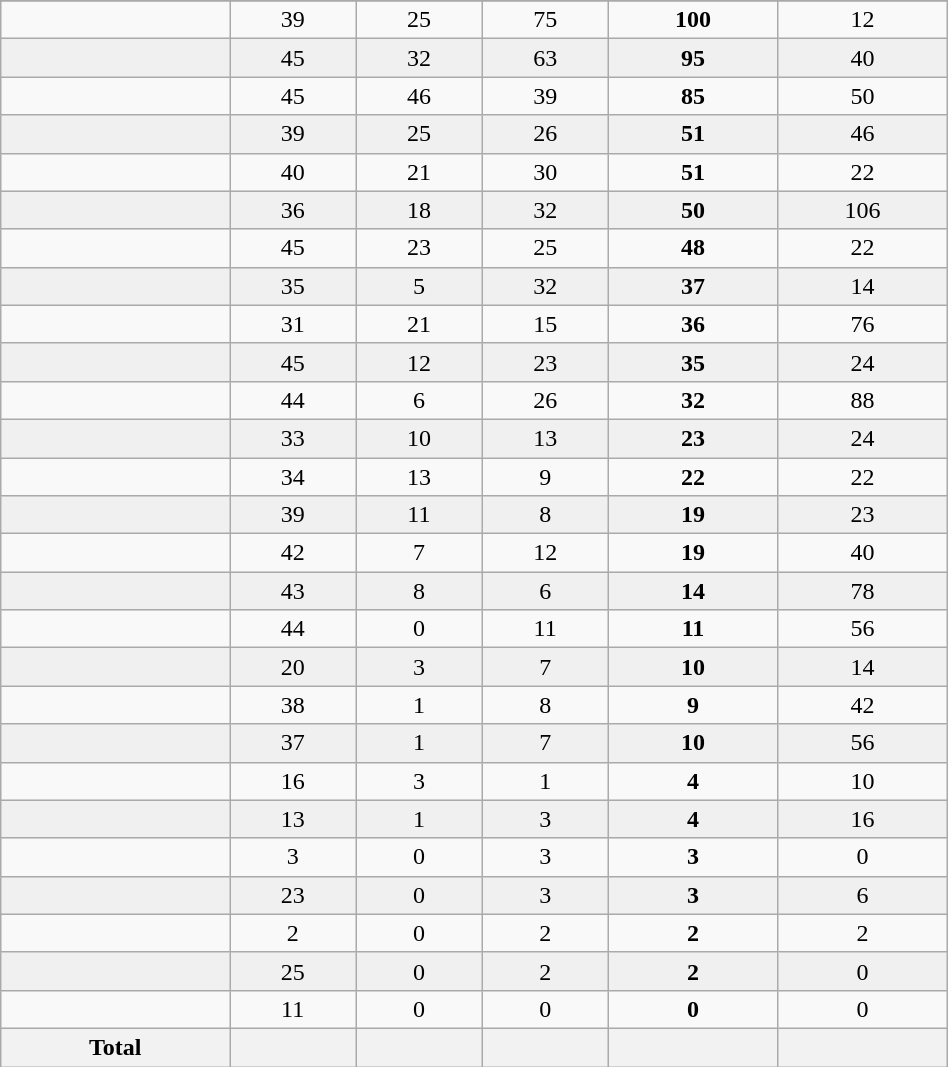<table class="wikitable sortable" width ="50%">
<tr align="center">
</tr>
<tr align="center" bgcolor="">
<td></td>
<td>39</td>
<td>25</td>
<td>75</td>
<td><strong>100</strong></td>
<td>12</td>
</tr>
<tr align="center" bgcolor="#f0f0f0">
<td></td>
<td>45</td>
<td>32</td>
<td>63</td>
<td><strong>95</strong></td>
<td>40</td>
</tr>
<tr align="center" bgcolor="">
<td></td>
<td>45</td>
<td>46</td>
<td>39</td>
<td><strong>85</strong></td>
<td>50</td>
</tr>
<tr align="center" bgcolor="#f0f0f0">
<td></td>
<td>39</td>
<td>25</td>
<td>26</td>
<td><strong>51</strong></td>
<td>46</td>
</tr>
<tr align="center" bgcolor="">
<td></td>
<td>40</td>
<td>21</td>
<td>30</td>
<td><strong>51</strong></td>
<td>22</td>
</tr>
<tr align="center" bgcolor="#f0f0f0">
<td></td>
<td>36</td>
<td>18</td>
<td>32</td>
<td><strong>50</strong></td>
<td>106</td>
</tr>
<tr align="center" bgcolor="">
<td></td>
<td>45</td>
<td>23</td>
<td>25</td>
<td><strong>48</strong></td>
<td>22</td>
</tr>
<tr align="center" bgcolor="#f0f0f0">
<td></td>
<td>35</td>
<td>5</td>
<td>32</td>
<td><strong>37</strong></td>
<td>14</td>
</tr>
<tr align="center" bgcolor="">
<td></td>
<td>31</td>
<td>21</td>
<td>15</td>
<td><strong>36</strong></td>
<td>76</td>
</tr>
<tr align="center" bgcolor="#f0f0f0">
<td></td>
<td>45</td>
<td>12</td>
<td>23</td>
<td><strong>35</strong></td>
<td>24</td>
</tr>
<tr align="center" bgcolor="">
<td></td>
<td>44</td>
<td>6</td>
<td>26</td>
<td><strong>32</strong></td>
<td>88</td>
</tr>
<tr align="center" bgcolor="#f0f0f0">
<td></td>
<td>33</td>
<td>10</td>
<td>13</td>
<td><strong>23</strong></td>
<td>24</td>
</tr>
<tr align="center" bgcolor="">
<td></td>
<td>34</td>
<td>13</td>
<td>9</td>
<td><strong>22</strong></td>
<td>22</td>
</tr>
<tr align="center" bgcolor="#f0f0f0">
<td></td>
<td>39</td>
<td>11</td>
<td>8</td>
<td><strong>19</strong></td>
<td>23</td>
</tr>
<tr align="center" bgcolor="">
<td></td>
<td>42</td>
<td>7</td>
<td>12</td>
<td><strong>19</strong></td>
<td>40</td>
</tr>
<tr align="center" bgcolor="#f0f0f0">
<td></td>
<td>43</td>
<td>8</td>
<td>6</td>
<td><strong>14</strong></td>
<td>78</td>
</tr>
<tr align="center" bgcolor="">
<td></td>
<td>44</td>
<td>0</td>
<td>11</td>
<td><strong>11</strong></td>
<td>56</td>
</tr>
<tr align="center" bgcolor="#f0f0f0">
<td></td>
<td>20</td>
<td>3</td>
<td>7</td>
<td><strong>10</strong></td>
<td>14</td>
</tr>
<tr align="center" bgcolor="">
<td></td>
<td>38</td>
<td>1</td>
<td>8</td>
<td><strong>9</strong></td>
<td>42</td>
</tr>
<tr align="center" bgcolor="#f0f0f0">
<td></td>
<td>37</td>
<td>1</td>
<td>7</td>
<td><strong>10</strong></td>
<td>56</td>
</tr>
<tr align="center" bgcolor="">
<td></td>
<td>16</td>
<td>3</td>
<td>1</td>
<td><strong>4</strong></td>
<td>10</td>
</tr>
<tr align="center" bgcolor="#f0f0f0">
<td></td>
<td>13</td>
<td>1</td>
<td>3</td>
<td><strong>4</strong></td>
<td>16</td>
</tr>
<tr align="center" bgcolor="">
<td></td>
<td>3</td>
<td>0</td>
<td>3</td>
<td><strong>3</strong></td>
<td>0</td>
</tr>
<tr align="center" bgcolor="#f0f0f0">
<td></td>
<td>23</td>
<td>0</td>
<td>3</td>
<td><strong>3</strong></td>
<td>6</td>
</tr>
<tr align="center" bgcolor="">
<td></td>
<td>2</td>
<td>0</td>
<td>2</td>
<td><strong>2</strong></td>
<td>2</td>
</tr>
<tr align="center" bgcolor="#f0f0f0">
<td></td>
<td>25</td>
<td>0</td>
<td>2</td>
<td><strong>2</strong></td>
<td>0</td>
</tr>
<tr align="center" bgcolor="">
<td></td>
<td>11</td>
<td>0</td>
<td>0</td>
<td><strong>0</strong></td>
<td>0</td>
</tr>
<tr>
<th>Total</th>
<th></th>
<th></th>
<th></th>
<th></th>
<th></th>
</tr>
</table>
